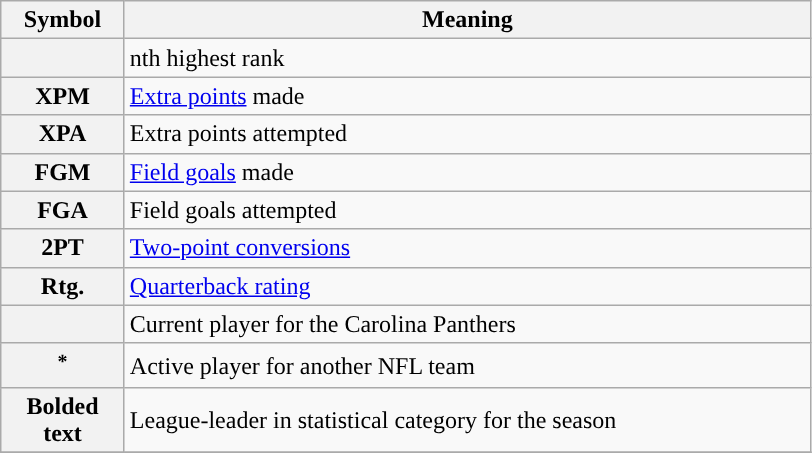<table class="wikitable plainrowheaders" border="1">
<tr>
<th scope="col" style="width:75px; ">Symbol</th>
<th scope="col" style="width:450px; ">Meaning</th>
</tr>
<tr>
<th scope="row"></th>
<td>nth highest rank</td>
</tr>
<tr>
<th scope="row">XPM</th>
<td><a href='#'>Extra points</a> made</td>
</tr>
<tr>
<th scope="row">XPA</th>
<td>Extra points attempted</td>
</tr>
<tr>
<th scope="row">FGM</th>
<td><a href='#'>Field goals</a> made</td>
</tr>
<tr>
<th scope="row">FGA</th>
<td>Field goals attempted</td>
</tr>
<tr>
<th scope="row">2PT</th>
<td><a href='#'>Two-point conversions</a></td>
</tr>
<tr>
<th scope="row">Rtg.</th>
<td><a href='#'>Quarterback rating</a></td>
</tr>
<tr>
<th scope="row"></th>
<td>Current player for the Carolina Panthers</td>
</tr>
<tr>
<th scope="row"><sup>*</sup></th>
<td>Active player for another NFL team</td>
</tr>
<tr>
<th scope="row"><strong>Bolded text</strong></th>
<td>League-leader in statistical category for the season</td>
</tr>
<tr>
</tr>
</table>
